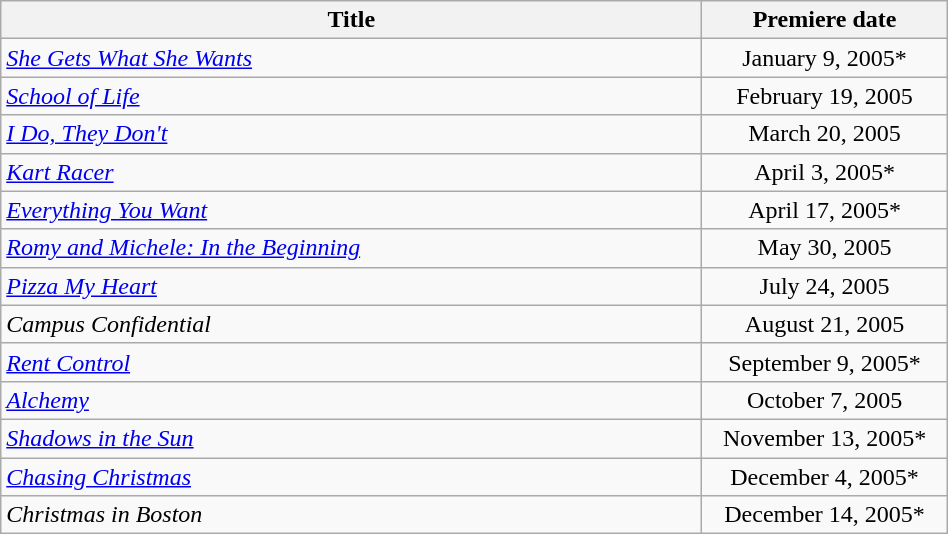<table class="wikitable plainrowheaders sortable" style="width:50%;text-align:center;">
<tr>
<th scope="col" style="width:40%;">Title</th>
<th scope="col" style="width:14%;">Premiere date</th>
</tr>
<tr>
<td scope="row" style="text-align:left;"><em><a href='#'>She Gets What She Wants</a></em></td>
<td>January 9, 2005*</td>
</tr>
<tr>
<td scope="row" style="text-align:left;"><em><a href='#'>School of Life</a></em></td>
<td>February 19, 2005</td>
</tr>
<tr>
<td scope="row" style="text-align:left;"><em><a href='#'>I Do, They Don't</a></em></td>
<td>March 20, 2005</td>
</tr>
<tr>
<td scope="row" style="text-align:left;"><em><a href='#'>Kart Racer</a></em></td>
<td>April 3, 2005*</td>
</tr>
<tr>
<td scope="row" style="text-align:left;"><em><a href='#'>Everything You Want</a></em></td>
<td>April 17, 2005*</td>
</tr>
<tr>
<td scope="row" style="text-align:left;"><em><a href='#'>Romy and Michele: In the Beginning</a></em></td>
<td>May 30, 2005</td>
</tr>
<tr>
<td scope="row" style="text-align:left;"><em><a href='#'>Pizza My Heart</a></em></td>
<td>July 24, 2005</td>
</tr>
<tr>
<td scope="row" style="text-align:left;"><em>Campus Confidential</em></td>
<td>August 21, 2005</td>
</tr>
<tr>
<td scope="row" style="text-align:left;"><em><a href='#'>Rent Control</a></em></td>
<td>September 9, 2005*</td>
</tr>
<tr>
<td scope="row" style="text-align:left;"><em><a href='#'>Alchemy</a></em></td>
<td>October 7, 2005</td>
</tr>
<tr>
<td scope="row" style="text-align:left;"><em><a href='#'>Shadows in the Sun</a></em></td>
<td>November 13, 2005*</td>
</tr>
<tr>
<td scope="row" style="text-align:left;"><em><a href='#'>Chasing Christmas</a></em></td>
<td>December 4, 2005*</td>
</tr>
<tr>
<td scope="row" style="text-align:left;"><em>Christmas in Boston</em></td>
<td>December 14, 2005*</td>
</tr>
</table>
